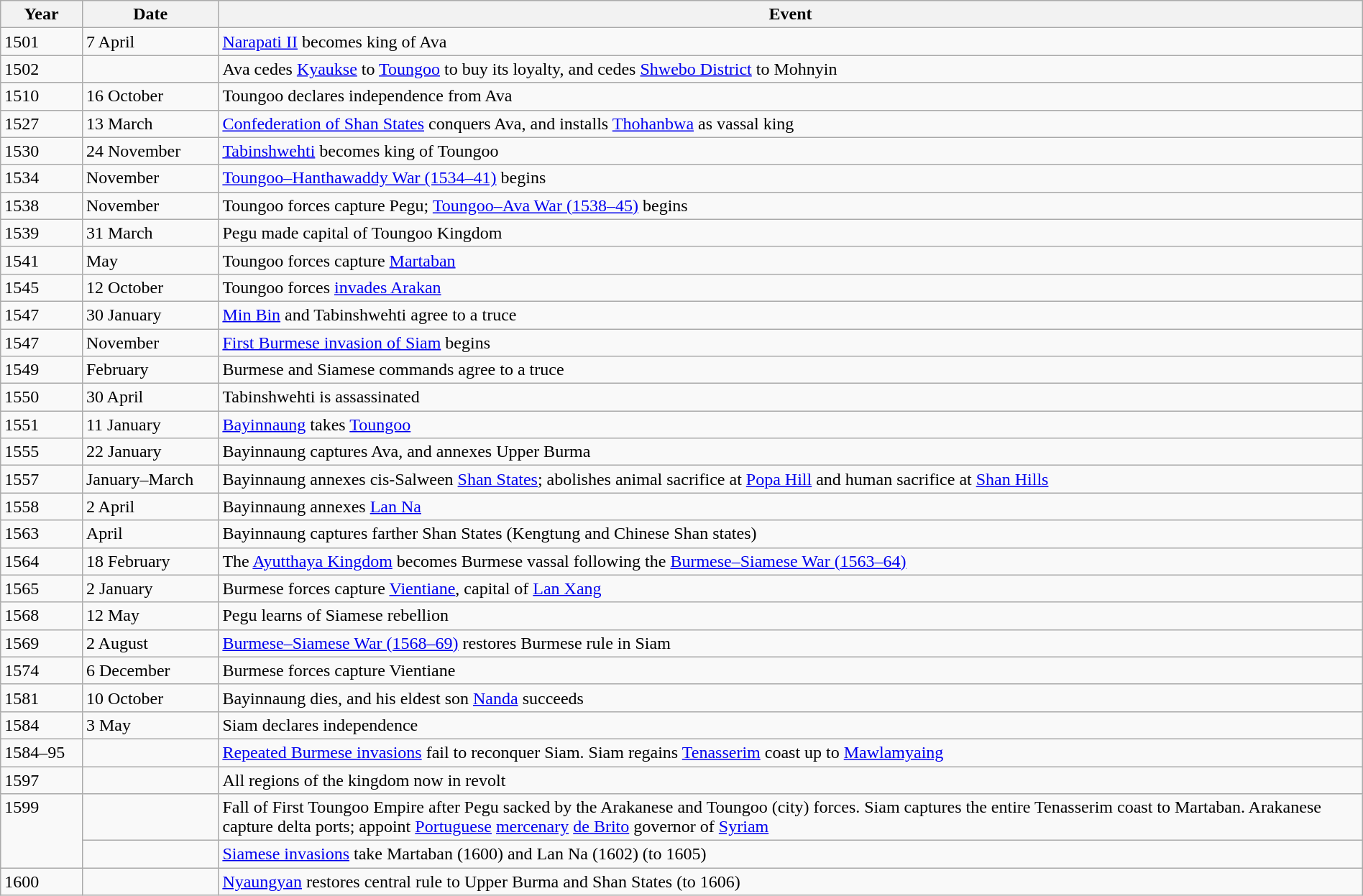<table class="wikitable" width="100%">
<tr>
<th style="width:6%">Year</th>
<th style="width:10%">Date</th>
<th>Event</th>
</tr>
<tr>
<td>1501</td>
<td>7 April</td>
<td><a href='#'>Narapati II</a> becomes king of Ava</td>
</tr>
<tr>
<td>1502</td>
<td></td>
<td>Ava cedes <a href='#'>Kyaukse</a> to <a href='#'>Toungoo</a> to buy its loyalty, and cedes <a href='#'>Shwebo District</a> to Mohnyin</td>
</tr>
<tr>
<td>1510</td>
<td>16 October</td>
<td>Toungoo declares independence from Ava</td>
</tr>
<tr>
<td>1527</td>
<td>13 March</td>
<td><a href='#'>Confederation of Shan States</a> conquers Ava, and installs <a href='#'>Thohanbwa</a> as vassal king</td>
</tr>
<tr>
<td>1530</td>
<td>24 November</td>
<td><a href='#'>Tabinshwehti</a> becomes king of Toungoo</td>
</tr>
<tr>
<td>1534</td>
<td> November</td>
<td><a href='#'>Toungoo–Hanthawaddy War (1534–41)</a> begins</td>
</tr>
<tr>
<td>1538</td>
<td> November</td>
<td>Toungoo forces capture Pegu; <a href='#'>Toungoo–Ava War (1538–45)</a> begins</td>
</tr>
<tr>
<td>1539</td>
<td> 31 March</td>
<td>Pegu made capital of Toungoo Kingdom</td>
</tr>
<tr>
<td>1541</td>
<td>May</td>
<td>Toungoo forces capture <a href='#'>Martaban</a></td>
</tr>
<tr>
<td>1545</td>
<td>12 October</td>
<td>Toungoo forces <a href='#'>invades Arakan</a></td>
</tr>
<tr>
<td>1547</td>
<td>30 January</td>
<td><a href='#'>Min Bin</a> and Tabinshwehti agree to a truce</td>
</tr>
<tr>
<td>1547</td>
<td>November</td>
<td><a href='#'>First Burmese invasion of Siam</a> begins</td>
</tr>
<tr>
<td>1549</td>
<td>February</td>
<td>Burmese and Siamese commands agree to a truce</td>
</tr>
<tr>
<td>1550</td>
<td>30 April</td>
<td>Tabinshwehti is assassinated</td>
</tr>
<tr>
<td>1551</td>
<td>11 January</td>
<td><a href='#'>Bayinnaung</a> takes <a href='#'>Toungoo</a></td>
</tr>
<tr>
<td>1555</td>
<td>22 January</td>
<td>Bayinnaung captures Ava, and annexes Upper Burma</td>
</tr>
<tr>
<td>1557</td>
<td>January–March</td>
<td>Bayinnaung annexes cis-Salween <a href='#'>Shan States</a>; abolishes animal sacrifice at <a href='#'>Popa Hill</a> and human sacrifice at <a href='#'>Shan Hills</a></td>
</tr>
<tr>
<td>1558</td>
<td>2 April</td>
<td>Bayinnaung annexes <a href='#'>Lan Na</a></td>
</tr>
<tr>
<td>1563</td>
<td>April</td>
<td>Bayinnaung captures farther Shan States (Kengtung and Chinese Shan states)</td>
</tr>
<tr>
<td>1564</td>
<td>18 February</td>
<td>The <a href='#'>Ayutthaya Kingdom</a> becomes Burmese vassal following the <a href='#'>Burmese–Siamese War (1563–64)</a></td>
</tr>
<tr>
<td>1565</td>
<td>2 January</td>
<td>Burmese forces capture <a href='#'>Vientiane</a>, capital of <a href='#'>Lan Xang</a></td>
</tr>
<tr>
<td>1568</td>
<td>12 May</td>
<td>Pegu learns of Siamese rebellion</td>
</tr>
<tr>
<td>1569</td>
<td>2 August</td>
<td><a href='#'>Burmese–Siamese War (1568–69)</a> restores Burmese rule in Siam</td>
</tr>
<tr>
<td>1574</td>
<td>6 December</td>
<td>Burmese forces capture Vientiane</td>
</tr>
<tr>
<td>1581</td>
<td>10 October</td>
<td>Bayinnaung dies, and his eldest son <a href='#'>Nanda</a> succeeds</td>
</tr>
<tr>
<td>1584</td>
<td>3 May</td>
<td>Siam declares independence</td>
</tr>
<tr>
<td>1584–95</td>
<td></td>
<td><a href='#'>Repeated Burmese invasions</a> fail to reconquer Siam. Siam regains <a href='#'>Tenasserim</a> coast up to <a href='#'>Mawlamyaing</a></td>
</tr>
<tr>
<td>1597</td>
<td></td>
<td>All regions of the kingdom now in revolt</td>
</tr>
<tr>
<td rowspan="2" valign="top">1599</td>
<td></td>
<td>Fall of First Toungoo Empire after Pegu sacked by the Arakanese and Toungoo (city) forces.  Siam captures the entire Tenasserim coast to Martaban.  Arakanese capture delta ports; appoint <a href='#'>Portuguese</a> <a href='#'>mercenary</a> <a href='#'>de Brito</a> governor of <a href='#'>Syriam</a></td>
</tr>
<tr>
<td></td>
<td><a href='#'>Siamese invasions</a> take Martaban (1600) and Lan Na (1602) (to 1605)</td>
</tr>
<tr>
<td>1600</td>
<td></td>
<td><a href='#'>Nyaungyan</a> restores central rule to Upper Burma and Shan States (to 1606)</td>
</tr>
</table>
